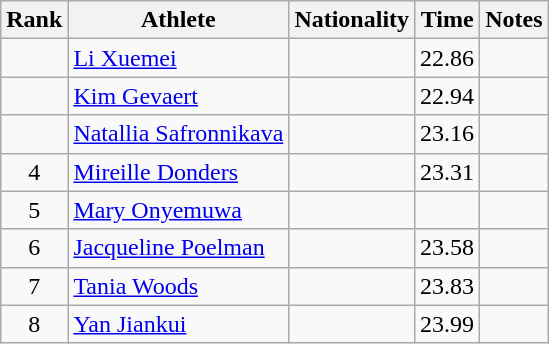<table class="wikitable sortable" style="text-align:center">
<tr>
<th>Rank</th>
<th>Athlete</th>
<th>Nationality</th>
<th>Time</th>
<th>Notes</th>
</tr>
<tr>
<td></td>
<td align=left><a href='#'>Li Xuemei</a></td>
<td align=left></td>
<td>22.86</td>
<td></td>
</tr>
<tr>
<td></td>
<td align=left><a href='#'>Kim Gevaert</a></td>
<td align=left></td>
<td>22.94</td>
<td></td>
</tr>
<tr>
<td></td>
<td align=left><a href='#'>Natallia Safronnikava</a></td>
<td align=left></td>
<td>23.16</td>
<td></td>
</tr>
<tr>
<td>4</td>
<td align=left><a href='#'>Mireille Donders</a></td>
<td align=left></td>
<td>23.31</td>
<td></td>
</tr>
<tr>
<td>5</td>
<td align=left><a href='#'>Mary Onyemuwa</a></td>
<td align=left></td>
<td></td>
<td></td>
</tr>
<tr>
<td>6</td>
<td align=left><a href='#'>Jacqueline Poelman</a></td>
<td align=left></td>
<td>23.58</td>
<td></td>
</tr>
<tr>
<td>7</td>
<td align=left><a href='#'>Tania Woods</a></td>
<td align=left></td>
<td>23.83</td>
<td></td>
</tr>
<tr>
<td>8</td>
<td align=left><a href='#'>Yan Jiankui</a></td>
<td align=left></td>
<td>23.99</td>
<td></td>
</tr>
</table>
